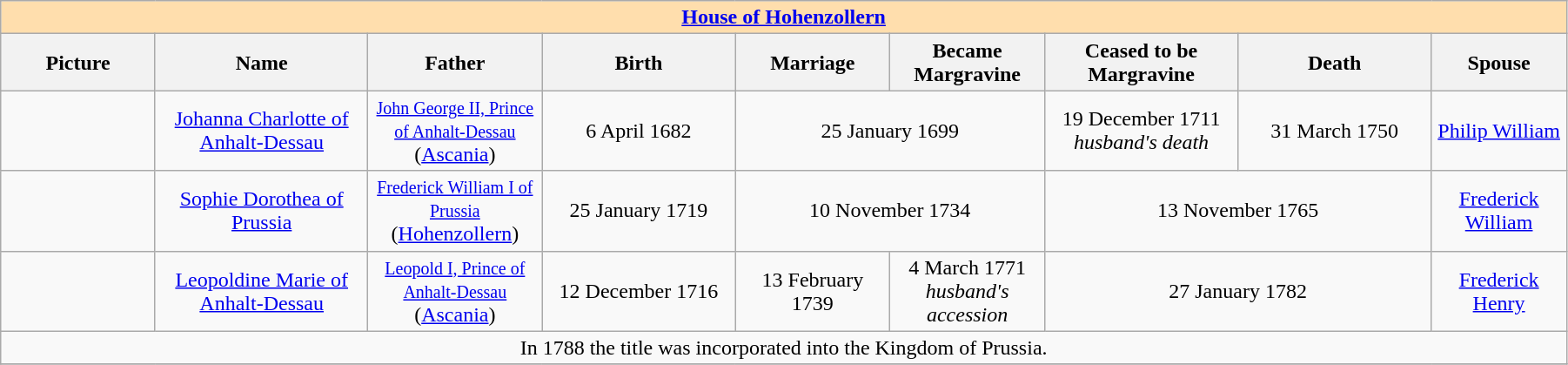<table width=95% class="wikitable">
<tr>
<td colspan="9" bgcolor=#FFDEAD align=center><strong><a href='#'>House of Hohenzollern</a></strong></td>
</tr>
<tr>
<th width = "8%">Picture</th>
<th width = "11%">Name</th>
<th width = "9%">Father</th>
<th width = "10%">Birth</th>
<th width = "8%">Marriage</th>
<th width = "8%">Became Margravine</th>
<th width = "10%">Ceased to be Margravine</th>
<th width = "10%">Death</th>
<th width = "7%">Spouse</th>
</tr>
<tr>
<td align="center"></td>
<td align="center"><a href='#'>Johanna Charlotte of Anhalt-Dessau</a></td>
<td align="center"><small><a href='#'>John George II, Prince of Anhalt-Dessau</a></small><br>(<a href='#'>Ascania</a>)</td>
<td align="center">6 April 1682</td>
<td align="center" colspan="2">25 January 1699</td>
<td align="center">19 December 1711<br><em>husband's death</em></td>
<td align="center">31 March 1750</td>
<td align="center"><a href='#'>Philip William</a></td>
</tr>
<tr>
<td align="center"></td>
<td align="center"><a href='#'>Sophie Dorothea of Prussia</a></td>
<td align="center"><small><a href='#'>Frederick William I of Prussia</a></small><br>(<a href='#'>Hohenzollern</a>)</td>
<td align="center">25 January 1719</td>
<td align="center" colspan="2">10 November 1734</td>
<td align="center" colspan="2">13 November 1765</td>
<td align="center"><a href='#'>Frederick William</a></td>
</tr>
<tr>
<td align="center"></td>
<td align="center"><a href='#'>Leopoldine Marie of Anhalt-Dessau</a></td>
<td align="center"><small><a href='#'>Leopold I, Prince of Anhalt-Dessau</a></small><br>(<a href='#'>Ascania</a>)</td>
<td align="center">12 December 1716</td>
<td align="center">13 February 1739</td>
<td align="center">4 March 1771<br><em>husband's accession</em></td>
<td align="center" colspan="2">27 January 1782</td>
<td align="center"><a href='#'>Frederick Henry</a></td>
</tr>
<tr>
<td align="center" colspan="9">In 1788 the title was incorporated into the Kingdom of Prussia.</td>
</tr>
<tr>
</tr>
</table>
